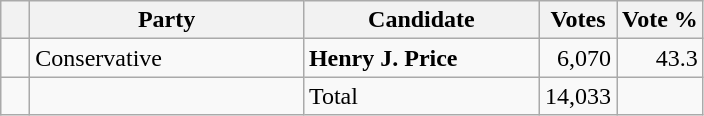<table class="wikitable">
<tr>
<th></th>
<th scope="col" width="175">Party</th>
<th scope="col" width="150">Candidate</th>
<th>Votes<br></th>
<th>Vote %</th>
</tr>
<tr>
<td>   </td>
<td>Conservative</td>
<td><strong>Henry J. Price</strong></td>
<td align=right>6,070</td>
<td align=right>43.3<br>


</td>
</tr>
<tr>
<td></td>
<td></td>
<td>Total</td>
<td align=right>14,033</td>
<td></td>
</tr>
</table>
